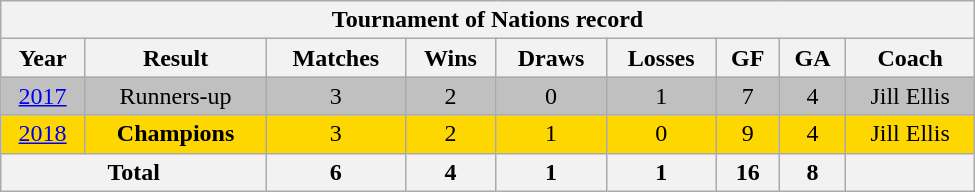<table class="wikitable"  style="text-align:center; width:650px;">
<tr>
<th colspan=9><strong>Tournament of Nations record</strong></th>
</tr>
<tr>
<th>Year</th>
<th>Result</th>
<th>Matches</th>
<th>Wins</th>
<th>Draws</th>
<th>Losses</th>
<th>GF</th>
<th>GA</th>
<th>Coach</th>
</tr>
<tr style="background:silver;">
<td> <a href='#'>2017</a></td>
<td>Runners-up</td>
<td>3</td>
<td>2</td>
<td>0</td>
<td>1</td>
<td>7</td>
<td>4</td>
<td>Jill Ellis</td>
</tr>
<tr style="background:gold;">
<td> <a href='#'>2018</a></td>
<td><strong>Champions</strong></td>
<td>3</td>
<td>2</td>
<td>1</td>
<td>0</td>
<td>9</td>
<td>4</td>
<td>Jill Ellis</td>
</tr>
<tr style="font-weight:bold;">
<th colspan=2>Total</th>
<th>6</th>
<th>4</th>
<th>1</th>
<th>1</th>
<th>16</th>
<th>8</th>
<th></th>
</tr>
</table>
